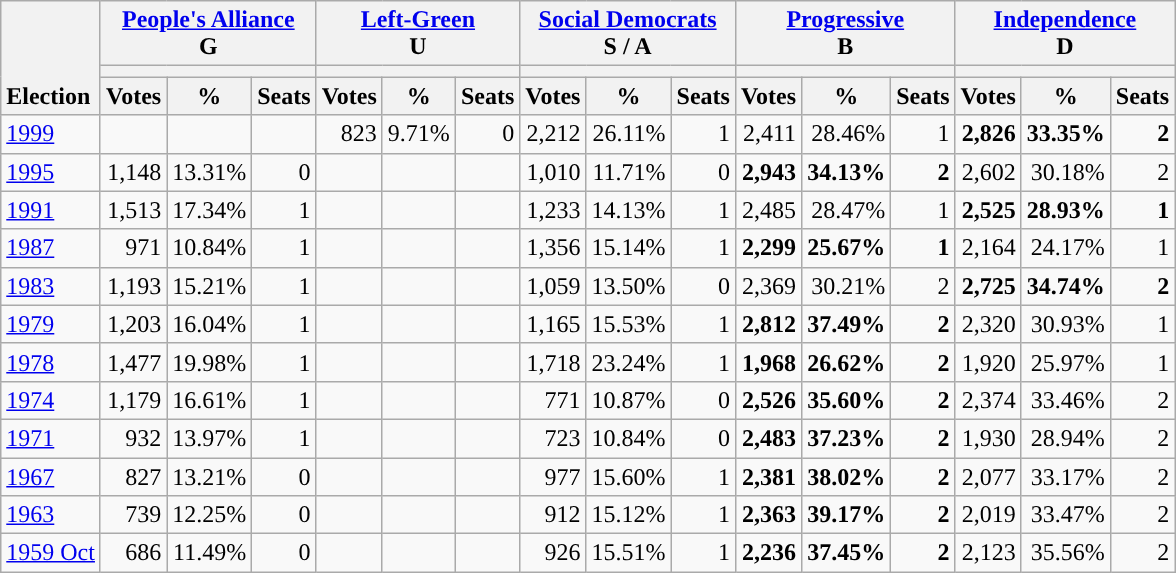<table class="wikitable" border="1" style="font-size:100%; text-align:right;">
<tr>
<th style="text-align:left;" valign=bottom rowspan=3>Election</th>
<th valign=bottom colspan=3><a href='#'>People's Alliance</a><br>G</th>
<th valign=bottom colspan=3><a href='#'>Left-Green</a><br>U</th>
<th valign=bottom colspan=3><a href='#'>Social Democrats</a><br>S / A</th>
<th valign=bottom colspan=3><a href='#'>Progressive</a><br>B</th>
<th valign=bottom colspan=3><a href='#'>Independence</a><br>D</th>
</tr>
<tr>
<th colspan=3 style="background:"></th>
<th colspan=3 style="background:"></th>
<th colspan=3 style="background:"></th>
<th colspan=3 style="background:"></th>
<th colspan=3 style="background:"></th>
</tr>
<tr>
<th>Votes</th>
<th>%</th>
<th>Seats</th>
<th>Votes</th>
<th>%</th>
<th>Seats</th>
<th>Votes</th>
<th>%</th>
<th>Seats</th>
<th>Votes</th>
<th>%</th>
<th>Seats</th>
<th>Votes</th>
<th>%</th>
<th>Seats</th>
</tr>
<tr>
<td align=left><a href='#'>1999</a></td>
<td></td>
<td></td>
<td></td>
<td>823</td>
<td>9.71%</td>
<td>0</td>
<td>2,212</td>
<td>26.11%</td>
<td>1</td>
<td>2,411</td>
<td>28.46%</td>
<td>1</td>
<td><strong>2,826</strong></td>
<td><strong>33.35%</strong></td>
<td><strong>2</strong></td>
</tr>
<tr>
<td align=left><a href='#'>1995</a></td>
<td>1,148</td>
<td>13.31%</td>
<td>0</td>
<td></td>
<td></td>
<td></td>
<td>1,010</td>
<td>11.71%</td>
<td>0</td>
<td><strong>2,943</strong></td>
<td><strong>34.13%</strong></td>
<td><strong>2</strong></td>
<td>2,602</td>
<td>30.18%</td>
<td>2</td>
</tr>
<tr>
<td align=left><a href='#'>1991</a></td>
<td>1,513</td>
<td>17.34%</td>
<td>1</td>
<td></td>
<td></td>
<td></td>
<td>1,233</td>
<td>14.13%</td>
<td>1</td>
<td>2,485</td>
<td>28.47%</td>
<td>1</td>
<td><strong>2,525</strong></td>
<td><strong>28.93%</strong></td>
<td><strong>1</strong></td>
</tr>
<tr>
<td align=left><a href='#'>1987</a></td>
<td>971</td>
<td>10.84%</td>
<td>1</td>
<td></td>
<td></td>
<td></td>
<td>1,356</td>
<td>15.14%</td>
<td>1</td>
<td><strong>2,299</strong></td>
<td><strong>25.67%</strong></td>
<td><strong>1</strong></td>
<td>2,164</td>
<td>24.17%</td>
<td>1</td>
</tr>
<tr>
<td align=left><a href='#'>1983</a></td>
<td>1,193</td>
<td>15.21%</td>
<td>1</td>
<td></td>
<td></td>
<td></td>
<td>1,059</td>
<td>13.50%</td>
<td>0</td>
<td>2,369</td>
<td>30.21%</td>
<td>2</td>
<td><strong>2,725</strong></td>
<td><strong>34.74%</strong></td>
<td><strong>2</strong></td>
</tr>
<tr>
<td align=left><a href='#'>1979</a></td>
<td>1,203</td>
<td>16.04%</td>
<td>1</td>
<td></td>
<td></td>
<td></td>
<td>1,165</td>
<td>15.53%</td>
<td>1</td>
<td><strong>2,812</strong></td>
<td><strong>37.49%</strong></td>
<td><strong>2</strong></td>
<td>2,320</td>
<td>30.93%</td>
<td>1</td>
</tr>
<tr>
<td align=left><a href='#'>1978</a></td>
<td>1,477</td>
<td>19.98%</td>
<td>1</td>
<td></td>
<td></td>
<td></td>
<td>1,718</td>
<td>23.24%</td>
<td>1</td>
<td><strong>1,968</strong></td>
<td><strong>26.62%</strong></td>
<td><strong>2</strong></td>
<td>1,920</td>
<td>25.97%</td>
<td>1</td>
</tr>
<tr>
<td align=left><a href='#'>1974</a></td>
<td>1,179</td>
<td>16.61%</td>
<td>1</td>
<td></td>
<td></td>
<td></td>
<td>771</td>
<td>10.87%</td>
<td>0</td>
<td><strong>2,526</strong></td>
<td><strong>35.60%</strong></td>
<td><strong>2</strong></td>
<td>2,374</td>
<td>33.46%</td>
<td>2</td>
</tr>
<tr>
<td align=left><a href='#'>1971</a></td>
<td>932</td>
<td>13.97%</td>
<td>1</td>
<td></td>
<td></td>
<td></td>
<td>723</td>
<td>10.84%</td>
<td>0</td>
<td><strong>2,483</strong></td>
<td><strong>37.23%</strong></td>
<td><strong>2</strong></td>
<td>1,930</td>
<td>28.94%</td>
<td>2</td>
</tr>
<tr>
<td align=left><a href='#'>1967</a></td>
<td>827</td>
<td>13.21%</td>
<td>0</td>
<td></td>
<td></td>
<td></td>
<td>977</td>
<td>15.60%</td>
<td>1</td>
<td><strong>2,381</strong></td>
<td><strong>38.02%</strong></td>
<td><strong>2</strong></td>
<td>2,077</td>
<td>33.17%</td>
<td>2</td>
</tr>
<tr>
<td align=left><a href='#'>1963</a></td>
<td>739</td>
<td>12.25%</td>
<td>0</td>
<td></td>
<td></td>
<td></td>
<td>912</td>
<td>15.12%</td>
<td>1</td>
<td><strong>2,363</strong></td>
<td><strong>39.17%</strong></td>
<td><strong>2</strong></td>
<td>2,019</td>
<td>33.47%</td>
<td>2</td>
</tr>
<tr>
<td align=left><a href='#'>1959 Oct</a></td>
<td>686</td>
<td>11.49%</td>
<td>0</td>
<td></td>
<td></td>
<td></td>
<td>926</td>
<td>15.51%</td>
<td>1</td>
<td><strong>2,236</strong></td>
<td><strong>37.45%</strong></td>
<td><strong>2</strong></td>
<td>2,123</td>
<td>35.56%</td>
<td>2</td>
</tr>
</table>
